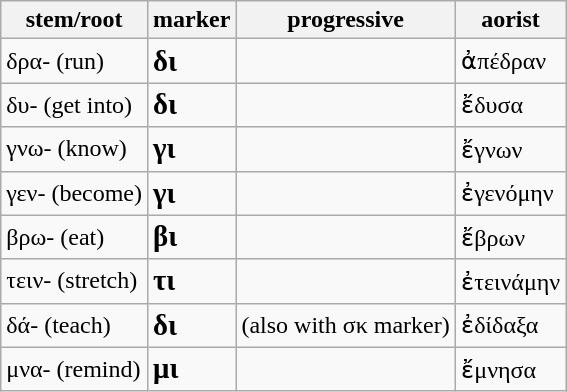<table class="wikitable">
<tr>
<th>stem/root</th>
<th>marker</th>
<th>progressive</th>
<th>aorist</th>
</tr>
<tr>
<td>δρα-  (run)</td>
<td><strong><big>δι</big></strong></td>
<td></td>
<td>ἀπέδραν</td>
</tr>
<tr>
<td>δυ- (get  into)</td>
<td><strong><big>δι</big></strong></td>
<td></td>
<td>ἔδυσα</td>
</tr>
<tr>
<td>γνω-  (know)</td>
<td><strong><big>γι</big></strong></td>
<td></td>
<td>ἔγνων</td>
</tr>
<tr>
<td>γεν-  (become)</td>
<td><strong><big>γι</big></strong></td>
<td></td>
<td>ἐγενόμην</td>
</tr>
<tr>
<td>βρω-  (eat)</td>
<td><strong><big>βι</big></strong></td>
<td></td>
<td>ἔβρων</td>
</tr>
<tr>
<td>τειν-  (stretch)</td>
<td><strong><big>τι</big></strong></td>
<td></td>
<td>ἐτεινάμην</td>
</tr>
<tr>
<td>δά- (teach)</td>
<td><strong><big>δι</big></strong></td>
<td> (also with σκ marker)</td>
<td>ἐδίδαξα</td>
</tr>
<tr>
<td>μνα-  (remind)</td>
<td><big><strong>μι</strong></big></td>
<td></td>
<td>ἔμνησα</td>
</tr>
</table>
